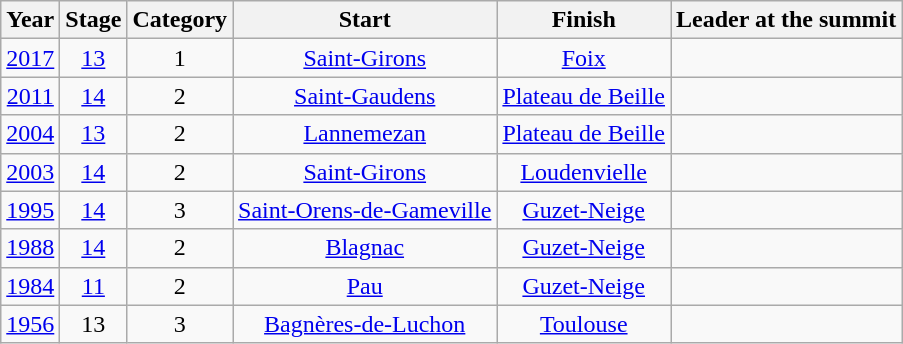<table class="wikitable" style="text-align: center;">
<tr>
<th>Year</th>
<th>Stage</th>
<th>Category</th>
<th>Start</th>
<th>Finish</th>
<th>Leader at the summit</th>
</tr>
<tr>
<td><a href='#'>2017</a></td>
<td><a href='#'>13</a></td>
<td>1</td>
<td><a href='#'>Saint-Girons</a></td>
<td><a href='#'>Foix</a></td>
<td align=left></td>
</tr>
<tr>
<td><a href='#'>2011</a></td>
<td><a href='#'>14</a></td>
<td>2</td>
<td><a href='#'>Saint-Gaudens</a></td>
<td><a href='#'>Plateau de Beille</a></td>
<td align=left></td>
</tr>
<tr>
<td><a href='#'>2004</a></td>
<td><a href='#'>13</a></td>
<td>2</td>
<td><a href='#'>Lannemezan</a></td>
<td><a href='#'>Plateau de Beille</a></td>
<td align=left></td>
</tr>
<tr>
<td><a href='#'>2003</a></td>
<td><a href='#'>14</a></td>
<td>2</td>
<td><a href='#'>Saint-Girons</a></td>
<td><a href='#'>Loudenvielle</a></td>
<td align=left></td>
</tr>
<tr>
<td><a href='#'>1995</a></td>
<td><a href='#'>14</a></td>
<td>3</td>
<td><a href='#'>Saint-Orens-de-Gameville</a></td>
<td><a href='#'>Guzet-Neige</a></td>
<td align=left></td>
</tr>
<tr>
<td><a href='#'>1988</a></td>
<td><a href='#'>14</a></td>
<td>2</td>
<td><a href='#'>Blagnac</a></td>
<td><a href='#'>Guzet-Neige</a></td>
<td align=left></td>
</tr>
<tr>
<td><a href='#'>1984</a></td>
<td><a href='#'>11</a></td>
<td>2</td>
<td><a href='#'>Pau</a></td>
<td><a href='#'>Guzet-Neige</a></td>
<td align=left></td>
</tr>
<tr>
<td><a href='#'>1956</a></td>
<td>13</td>
<td>3</td>
<td><a href='#'>Bagnères-de-Luchon</a></td>
<td><a href='#'>Toulouse</a></td>
<td align=left></td>
</tr>
</table>
